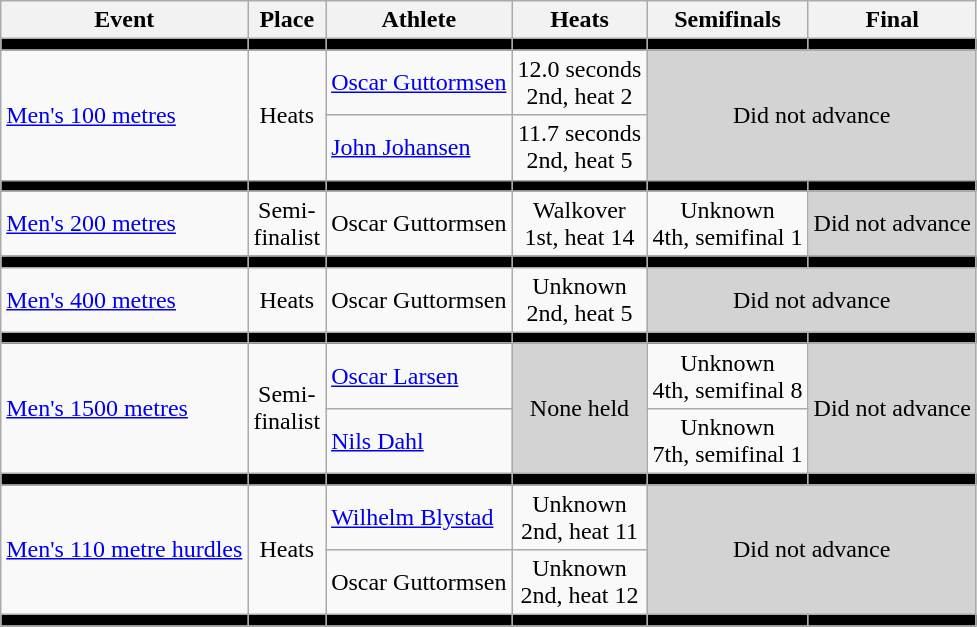<table class=wikitable>
<tr>
<th>Event</th>
<th>Place</th>
<th>Athlete</th>
<th>Heats</th>
<th>Semifinals</th>
<th>Final</th>
</tr>
<tr bgcolor=black>
<td></td>
<td></td>
<td></td>
<td></td>
<td></td>
<td></td>
</tr>
<tr align=center>
<td rowspan=2 align=left><a href='#'>Men's 100 metres</a></td>
<td rowspan=2>Heats</td>
<td align=left><a href='#'>Oscar Guttormsen</a></td>
<td>12.0 seconds <br> 2nd, heat 2</td>
<td rowspan=2 colspan=2 bgcolor=lightgray>Did not advance</td>
</tr>
<tr align=center>
<td align=left><a href='#'>John Johansen</a></td>
<td>11.7 seconds <br> 2nd, heat 5</td>
</tr>
<tr bgcolor=black>
<td></td>
<td></td>
<td></td>
<td></td>
<td></td>
<td></td>
</tr>
<tr align=center>
<td align=left><a href='#'>Men's 200 metres</a></td>
<td>Semi-<br>finalist</td>
<td align=left>Oscar Guttormsen</td>
<td>Walkover <br> 1st, heat 14</td>
<td>Unknown <br> 4th, semifinal 1</td>
<td bgcolor=lightgray>Did not advance</td>
</tr>
<tr bgcolor=black>
<td></td>
<td></td>
<td></td>
<td></td>
<td></td>
<td></td>
</tr>
<tr align=center>
<td align=left><a href='#'>Men's 400 metres</a></td>
<td>Heats</td>
<td align=left>Oscar Guttormsen</td>
<td>Unknown <br> 2nd, heat 5</td>
<td colspan=2 bgcolor=lightgray>Did not advance</td>
</tr>
<tr bgcolor=black>
<td></td>
<td></td>
<td></td>
<td></td>
<td></td>
<td></td>
</tr>
<tr align=center>
<td rowspan=2 align=left><a href='#'>Men's 1500 metres</a></td>
<td rowspan=2>Semi-<br>finalist</td>
<td align=left><a href='#'>Oscar Larsen</a></td>
<td rowspan=2 bgcolor=lightgray>None held</td>
<td>Unknown <br> 4th, semifinal 8</td>
<td rowspan=2 bgcolor=lightgray>Did not advance</td>
</tr>
<tr align=center>
<td align=left><a href='#'>Nils Dahl</a></td>
<td>Unknown <br> 7th, semifinal 1</td>
</tr>
<tr bgcolor=black>
<td></td>
<td></td>
<td></td>
<td></td>
<td></td>
<td></td>
</tr>
<tr align=center>
<td rowspan=2 align=left><a href='#'>Men's 110 metre hurdles</a></td>
<td rowspan=2>Heats</td>
<td align=left><a href='#'>Wilhelm Blystad</a></td>
<td>Unknown <br> 2nd, heat 11</td>
<td rowspan=2 colspan=2 bgcolor=lightgray>Did not advance</td>
</tr>
<tr align=center>
<td align=left>Oscar Guttormsen</td>
<td>Unknown <br> 2nd, heat 12</td>
</tr>
<tr bgcolor=black>
<td></td>
<td></td>
<td></td>
<td></td>
<td></td>
<td></td>
</tr>
</table>
